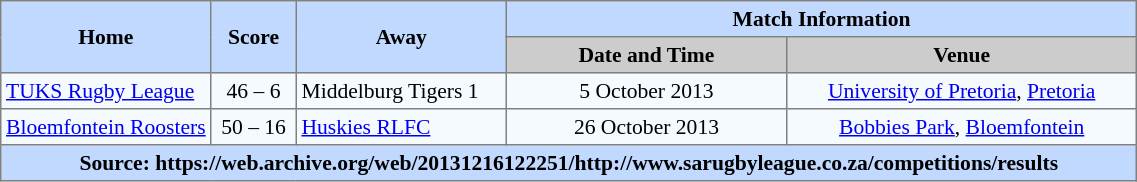<table border=1 style="border-collapse:collapse; font-size:90%; text-align:center;" cellpadding=3 cellspacing=0 width=60%>
<tr bgcolor=#C1D8FF>
<th rowspan=2 width=15%>Home</th>
<th rowspan=2 width=5%>Score</th>
<th rowspan=2 width=15%>Away</th>
<th colspan=6>Match Information</th>
</tr>
<tr bgcolor=#CCCCCC>
<th width=20%>Date and Time</th>
<th width=25%>Venue</th>
</tr>
<tr bgcolor=#F5FAFF>
<td align=left> <a href='#'>TUKS Rugby League</a></td>
<td>46 – 6</td>
<td align=left> Middelburg Tigers 1</td>
<td>5 October 2013</td>
<td><a href='#'>University of Pretoria</a>, <a href='#'>Pretoria</a></td>
</tr>
<tr bgcolor=#F5FAFF>
<td align=left> <a href='#'>Bloemfontein Roosters</a></td>
<td>50 – 16</td>
<td align=left> <a href='#'>Huskies RLFC</a></td>
<td>26 October 2013</td>
<td><a href='#'>Bobbies Park</a>, <a href='#'>Bloemfontein</a></td>
</tr>
<tr bgcolor=#C1D8FF>
<th colspan=12>Source: https://web.archive.org/web/20131216122251/http://www.sarugbyleague.co.za/competitions/results</th>
</tr>
</table>
